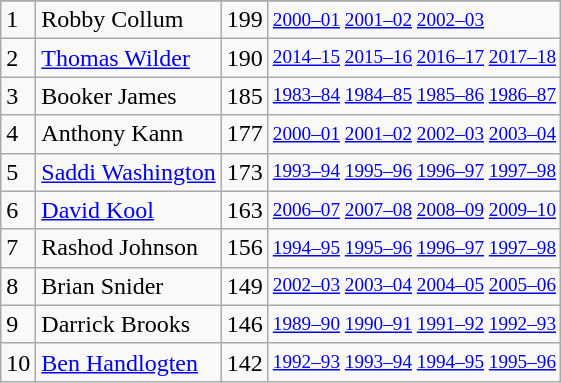<table class="wikitable">
<tr>
</tr>
<tr>
<td>1</td>
<td>Robby Collum</td>
<td>199</td>
<td style="font-size:80%;"><a href='#'>2000–01</a> <a href='#'>2001–02</a> <a href='#'>2002–03</a></td>
</tr>
<tr>
<td>2</td>
<td><a href='#'>Thomas Wilder</a></td>
<td>190</td>
<td style="font-size:80%;"><a href='#'>2014–15</a> <a href='#'>2015–16</a> <a href='#'>2016–17</a> <a href='#'>2017–18</a></td>
</tr>
<tr>
<td>3</td>
<td>Booker James</td>
<td>185</td>
<td style="font-size:80%;"><a href='#'>1983–84</a> <a href='#'>1984–85</a> <a href='#'>1985–86</a> <a href='#'>1986–87</a></td>
</tr>
<tr>
<td>4</td>
<td>Anthony Kann</td>
<td>177</td>
<td style="font-size:80%;"><a href='#'>2000–01</a> <a href='#'>2001–02</a> <a href='#'>2002–03</a> <a href='#'>2003–04</a></td>
</tr>
<tr>
<td>5</td>
<td><a href='#'>Saddi Washington</a></td>
<td>173</td>
<td style="font-size:80%;"><a href='#'>1993–94</a> <a href='#'>1995–96</a> <a href='#'>1996–97</a> <a href='#'>1997–98</a></td>
</tr>
<tr>
<td>6</td>
<td><a href='#'>David Kool</a></td>
<td>163</td>
<td style="font-size:80%;"><a href='#'>2006–07</a> <a href='#'>2007–08</a> <a href='#'>2008–09</a> <a href='#'>2009–10</a></td>
</tr>
<tr>
<td>7</td>
<td>Rashod Johnson</td>
<td>156</td>
<td style="font-size:80%;"><a href='#'>1994–95</a> <a href='#'>1995–96</a> <a href='#'>1996–97</a> <a href='#'>1997–98</a></td>
</tr>
<tr>
<td>8</td>
<td>Brian Snider</td>
<td>149</td>
<td style="font-size:80%;"><a href='#'>2002–03</a> <a href='#'>2003–04</a> <a href='#'>2004–05</a> <a href='#'>2005–06</a></td>
</tr>
<tr>
<td>9</td>
<td>Darrick Brooks</td>
<td>146</td>
<td style="font-size:80%;"><a href='#'>1989–90</a> <a href='#'>1990–91</a> <a href='#'>1991–92</a> <a href='#'>1992–93</a></td>
</tr>
<tr>
<td>10</td>
<td><a href='#'>Ben Handlogten</a></td>
<td>142</td>
<td style="font-size:80%;"><a href='#'>1992–93</a> <a href='#'>1993–94</a> <a href='#'>1994–95</a> <a href='#'>1995–96</a></td>
</tr>
</table>
